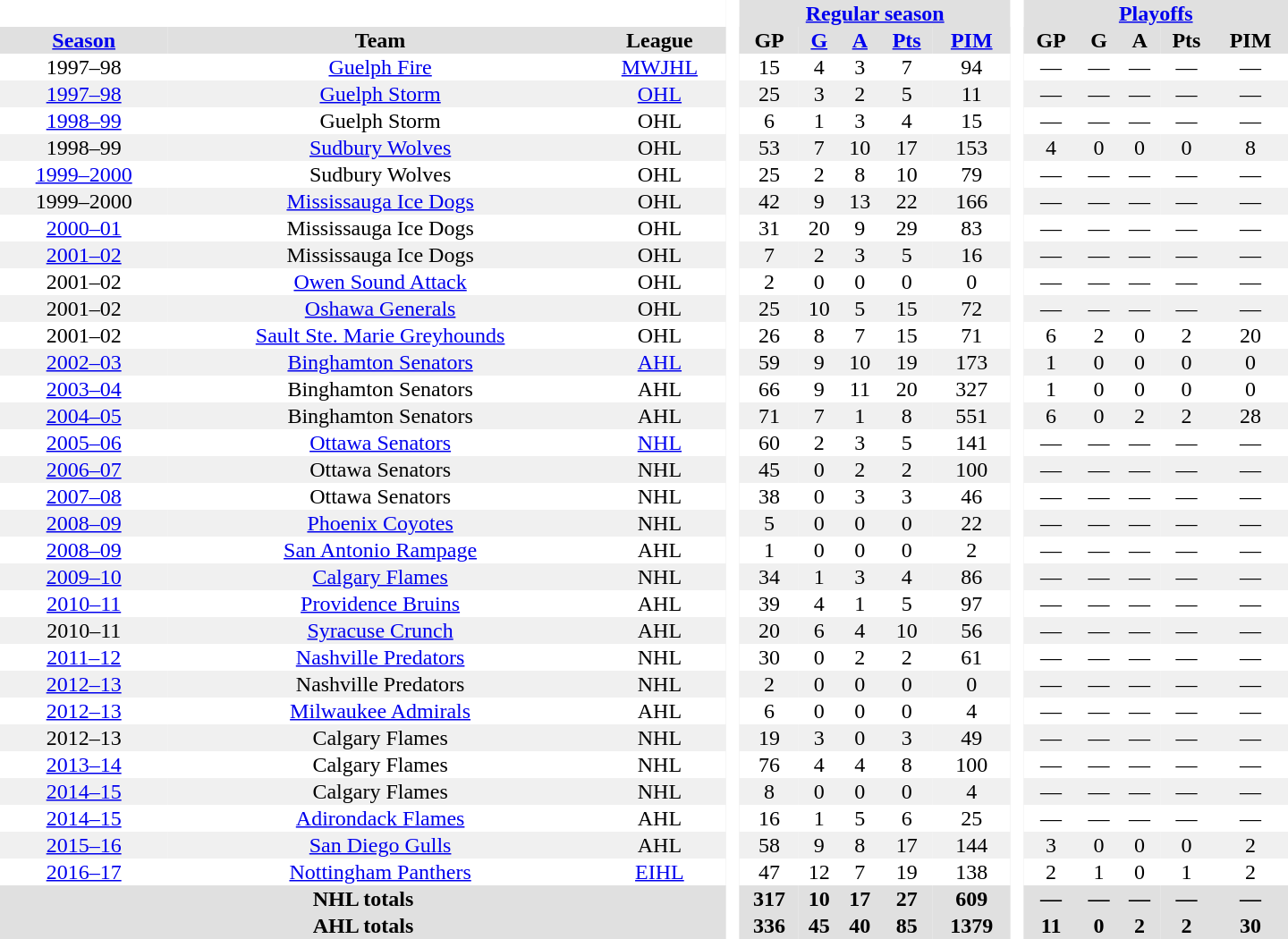<table border="0" cellpadding="1" cellspacing="0" style="text-align:center; width:60em">
<tr bgcolor="#e0e0e0">
<th colspan="3" bgcolor="#ffffff"> </th>
<th rowspan="99" bgcolor="#ffffff"> </th>
<th colspan="5"><a href='#'>Regular season</a></th>
<th rowspan="99" bgcolor="#ffffff"> </th>
<th colspan="5"><a href='#'>Playoffs</a></th>
</tr>
<tr bgcolor="#e0e0e0">
<th><a href='#'>Season</a></th>
<th>Team</th>
<th>League</th>
<th>GP</th>
<th><a href='#'>G</a></th>
<th><a href='#'>A</a></th>
<th><a href='#'>Pts</a></th>
<th><a href='#'>PIM</a></th>
<th>GP</th>
<th>G</th>
<th>A</th>
<th>Pts</th>
<th>PIM</th>
</tr>
<tr>
<td>1997–98</td>
<td><a href='#'>Guelph Fire</a></td>
<td><a href='#'>MWJHL</a></td>
<td>15</td>
<td>4</td>
<td>3</td>
<td>7</td>
<td>94</td>
<td>—</td>
<td>—</td>
<td>—</td>
<td>—</td>
<td>—</td>
</tr>
<tr bgcolor="#f0f0f0">
<td><a href='#'>1997–98</a></td>
<td><a href='#'>Guelph Storm</a></td>
<td><a href='#'>OHL</a></td>
<td>25</td>
<td>3</td>
<td>2</td>
<td>5</td>
<td>11</td>
<td>—</td>
<td>—</td>
<td>—</td>
<td>—</td>
<td>—</td>
</tr>
<tr>
<td><a href='#'>1998–99</a></td>
<td>Guelph Storm</td>
<td>OHL</td>
<td>6</td>
<td>1</td>
<td>3</td>
<td>4</td>
<td>15</td>
<td>—</td>
<td>—</td>
<td>—</td>
<td>—</td>
<td>—</td>
</tr>
<tr bgcolor="#f0f0f0">
<td>1998–99</td>
<td><a href='#'>Sudbury Wolves</a></td>
<td>OHL</td>
<td>53</td>
<td>7</td>
<td>10</td>
<td>17</td>
<td>153</td>
<td>4</td>
<td>0</td>
<td>0</td>
<td>0</td>
<td>8</td>
</tr>
<tr>
<td><a href='#'>1999–2000</a></td>
<td>Sudbury Wolves</td>
<td>OHL</td>
<td>25</td>
<td>2</td>
<td>8</td>
<td>10</td>
<td>79</td>
<td>—</td>
<td>—</td>
<td>—</td>
<td>—</td>
<td>—</td>
</tr>
<tr bgcolor="#f0f0f0">
<td>1999–2000</td>
<td><a href='#'>Mississauga Ice Dogs</a></td>
<td>OHL</td>
<td>42</td>
<td>9</td>
<td>13</td>
<td>22</td>
<td>166</td>
<td>—</td>
<td>—</td>
<td>—</td>
<td>—</td>
<td>—</td>
</tr>
<tr>
<td><a href='#'>2000–01</a></td>
<td>Mississauga Ice Dogs</td>
<td>OHL</td>
<td>31</td>
<td>20</td>
<td>9</td>
<td>29</td>
<td>83</td>
<td>—</td>
<td>—</td>
<td>—</td>
<td>—</td>
<td>—</td>
</tr>
<tr bgcolor="#f0f0f0">
<td><a href='#'>2001–02</a></td>
<td>Mississauga Ice Dogs</td>
<td>OHL</td>
<td>7</td>
<td>2</td>
<td>3</td>
<td>5</td>
<td>16</td>
<td>—</td>
<td>—</td>
<td>—</td>
<td>—</td>
<td>—</td>
</tr>
<tr>
<td>2001–02</td>
<td><a href='#'>Owen Sound Attack</a></td>
<td>OHL</td>
<td>2</td>
<td>0</td>
<td>0</td>
<td>0</td>
<td>0</td>
<td>—</td>
<td>—</td>
<td>—</td>
<td>—</td>
<td>—</td>
</tr>
<tr bgcolor="#f0f0f0">
<td>2001–02</td>
<td><a href='#'>Oshawa Generals</a></td>
<td>OHL</td>
<td>25</td>
<td>10</td>
<td>5</td>
<td>15</td>
<td>72</td>
<td>—</td>
<td>—</td>
<td>—</td>
<td>—</td>
<td>—</td>
</tr>
<tr>
<td>2001–02</td>
<td><a href='#'>Sault Ste. Marie Greyhounds</a></td>
<td>OHL</td>
<td>26</td>
<td>8</td>
<td>7</td>
<td>15</td>
<td>71</td>
<td>6</td>
<td>2</td>
<td>0</td>
<td>2</td>
<td>20</td>
</tr>
<tr bgcolor="#f0f0f0">
<td><a href='#'>2002–03</a></td>
<td><a href='#'>Binghamton Senators</a></td>
<td><a href='#'>AHL</a></td>
<td>59</td>
<td>9</td>
<td>10</td>
<td>19</td>
<td>173</td>
<td>1</td>
<td>0</td>
<td>0</td>
<td>0</td>
<td>0</td>
</tr>
<tr>
<td><a href='#'>2003–04</a></td>
<td>Binghamton Senators</td>
<td>AHL</td>
<td>66</td>
<td>9</td>
<td>11</td>
<td>20</td>
<td>327</td>
<td>1</td>
<td>0</td>
<td>0</td>
<td>0</td>
<td>0</td>
</tr>
<tr bgcolor="#f0f0f0">
<td><a href='#'>2004–05</a></td>
<td>Binghamton Senators</td>
<td>AHL</td>
<td>71</td>
<td>7</td>
<td>1</td>
<td>8</td>
<td>551</td>
<td>6</td>
<td>0</td>
<td>2</td>
<td>2</td>
<td>28</td>
</tr>
<tr>
<td><a href='#'>2005–06</a></td>
<td><a href='#'>Ottawa Senators</a></td>
<td><a href='#'>NHL</a></td>
<td>60</td>
<td>2</td>
<td>3</td>
<td>5</td>
<td>141</td>
<td>—</td>
<td>—</td>
<td>—</td>
<td>—</td>
<td>—</td>
</tr>
<tr bgcolor="#f0f0f0">
<td><a href='#'>2006–07</a></td>
<td>Ottawa Senators</td>
<td>NHL</td>
<td>45</td>
<td>0</td>
<td>2</td>
<td>2</td>
<td>100</td>
<td>—</td>
<td>—</td>
<td>—</td>
<td>—</td>
<td>—</td>
</tr>
<tr>
<td><a href='#'>2007–08</a></td>
<td>Ottawa Senators</td>
<td>NHL</td>
<td>38</td>
<td>0</td>
<td>3</td>
<td>3</td>
<td>46</td>
<td>—</td>
<td>—</td>
<td>—</td>
<td>—</td>
<td>—</td>
</tr>
<tr bgcolor="#f0f0f0">
<td><a href='#'>2008–09</a></td>
<td><a href='#'>Phoenix Coyotes</a></td>
<td>NHL</td>
<td>5</td>
<td>0</td>
<td>0</td>
<td>0</td>
<td>22</td>
<td>—</td>
<td>—</td>
<td>—</td>
<td>—</td>
<td>—</td>
</tr>
<tr>
<td><a href='#'>2008–09</a></td>
<td><a href='#'>San Antonio Rampage</a></td>
<td>AHL</td>
<td>1</td>
<td>0</td>
<td>0</td>
<td>0</td>
<td>2</td>
<td>—</td>
<td>—</td>
<td>—</td>
<td>—</td>
<td>—</td>
</tr>
<tr bgcolor="#f0f0f0">
<td><a href='#'>2009–10</a></td>
<td><a href='#'>Calgary Flames</a></td>
<td>NHL</td>
<td>34</td>
<td>1</td>
<td>3</td>
<td>4</td>
<td>86</td>
<td>—</td>
<td>—</td>
<td>—</td>
<td>—</td>
<td>—</td>
</tr>
<tr>
<td><a href='#'>2010–11</a></td>
<td><a href='#'>Providence Bruins</a></td>
<td>AHL</td>
<td>39</td>
<td>4</td>
<td>1</td>
<td>5</td>
<td>97</td>
<td>—</td>
<td>—</td>
<td>—</td>
<td>—</td>
<td>—</td>
</tr>
<tr bgcolor="#f0f0f0">
<td>2010–11</td>
<td><a href='#'>Syracuse Crunch</a></td>
<td>AHL</td>
<td>20</td>
<td>6</td>
<td>4</td>
<td>10</td>
<td>56</td>
<td>—</td>
<td>—</td>
<td>—</td>
<td>—</td>
<td>—</td>
</tr>
<tr>
<td><a href='#'>2011–12</a></td>
<td><a href='#'>Nashville Predators</a></td>
<td>NHL</td>
<td>30</td>
<td>0</td>
<td>2</td>
<td>2</td>
<td>61</td>
<td>—</td>
<td>—</td>
<td>—</td>
<td>—</td>
<td>—</td>
</tr>
<tr bgcolor="#f0f0f0">
<td><a href='#'>2012–13</a></td>
<td>Nashville Predators</td>
<td>NHL</td>
<td>2</td>
<td>0</td>
<td>0</td>
<td>0</td>
<td>0</td>
<td>—</td>
<td>—</td>
<td>—</td>
<td>—</td>
<td>—</td>
</tr>
<tr>
<td><a href='#'>2012–13</a></td>
<td><a href='#'>Milwaukee Admirals</a></td>
<td>AHL</td>
<td>6</td>
<td>0</td>
<td>0</td>
<td>0</td>
<td>4</td>
<td>—</td>
<td>—</td>
<td>—</td>
<td>—</td>
<td>—</td>
</tr>
<tr bgcolor="#f0f0f0">
<td>2012–13</td>
<td>Calgary Flames</td>
<td>NHL</td>
<td>19</td>
<td>3</td>
<td>0</td>
<td>3</td>
<td>49</td>
<td>—</td>
<td>—</td>
<td>—</td>
<td>—</td>
<td>—</td>
</tr>
<tr>
<td><a href='#'>2013–14</a></td>
<td>Calgary Flames</td>
<td>NHL</td>
<td>76</td>
<td>4</td>
<td>4</td>
<td>8</td>
<td>100</td>
<td>—</td>
<td>—</td>
<td>—</td>
<td>—</td>
<td>—</td>
</tr>
<tr bgcolor="#f0f0f0">
<td><a href='#'>2014–15</a></td>
<td>Calgary Flames</td>
<td>NHL</td>
<td>8</td>
<td>0</td>
<td>0</td>
<td>0</td>
<td>4</td>
<td>—</td>
<td>—</td>
<td>—</td>
<td>—</td>
<td>—</td>
</tr>
<tr>
<td><a href='#'>2014–15</a></td>
<td><a href='#'>Adirondack Flames</a></td>
<td>AHL</td>
<td>16</td>
<td>1</td>
<td>5</td>
<td>6</td>
<td>25</td>
<td>—</td>
<td>—</td>
<td>—</td>
<td>—</td>
<td>—</td>
</tr>
<tr bgcolor="#f0f0f0">
<td><a href='#'>2015–16</a></td>
<td><a href='#'>San Diego Gulls</a></td>
<td>AHL</td>
<td>58</td>
<td>9</td>
<td>8</td>
<td>17</td>
<td>144</td>
<td>3</td>
<td>0</td>
<td>0</td>
<td>0</td>
<td>2</td>
</tr>
<tr>
<td><a href='#'>2016–17</a></td>
<td><a href='#'>Nottingham Panthers</a></td>
<td><a href='#'>EIHL</a></td>
<td>47</td>
<td>12</td>
<td>7</td>
<td>19</td>
<td>138</td>
<td>2</td>
<td>1</td>
<td>0</td>
<td>1</td>
<td>2</td>
</tr>
<tr bgcolor="#e0e0e0">
<th colspan="3">NHL totals</th>
<th>317</th>
<th>10</th>
<th>17</th>
<th>27</th>
<th>609</th>
<th>—</th>
<th>—</th>
<th>—</th>
<th>—</th>
<th>—</th>
</tr>
<tr bgcolor="#e0e0e0">
<th colspan="3">AHL totals</th>
<th>336</th>
<th>45</th>
<th>40</th>
<th>85</th>
<th>1379</th>
<th>11</th>
<th>0</th>
<th>2</th>
<th>2</th>
<th>30</th>
</tr>
</table>
